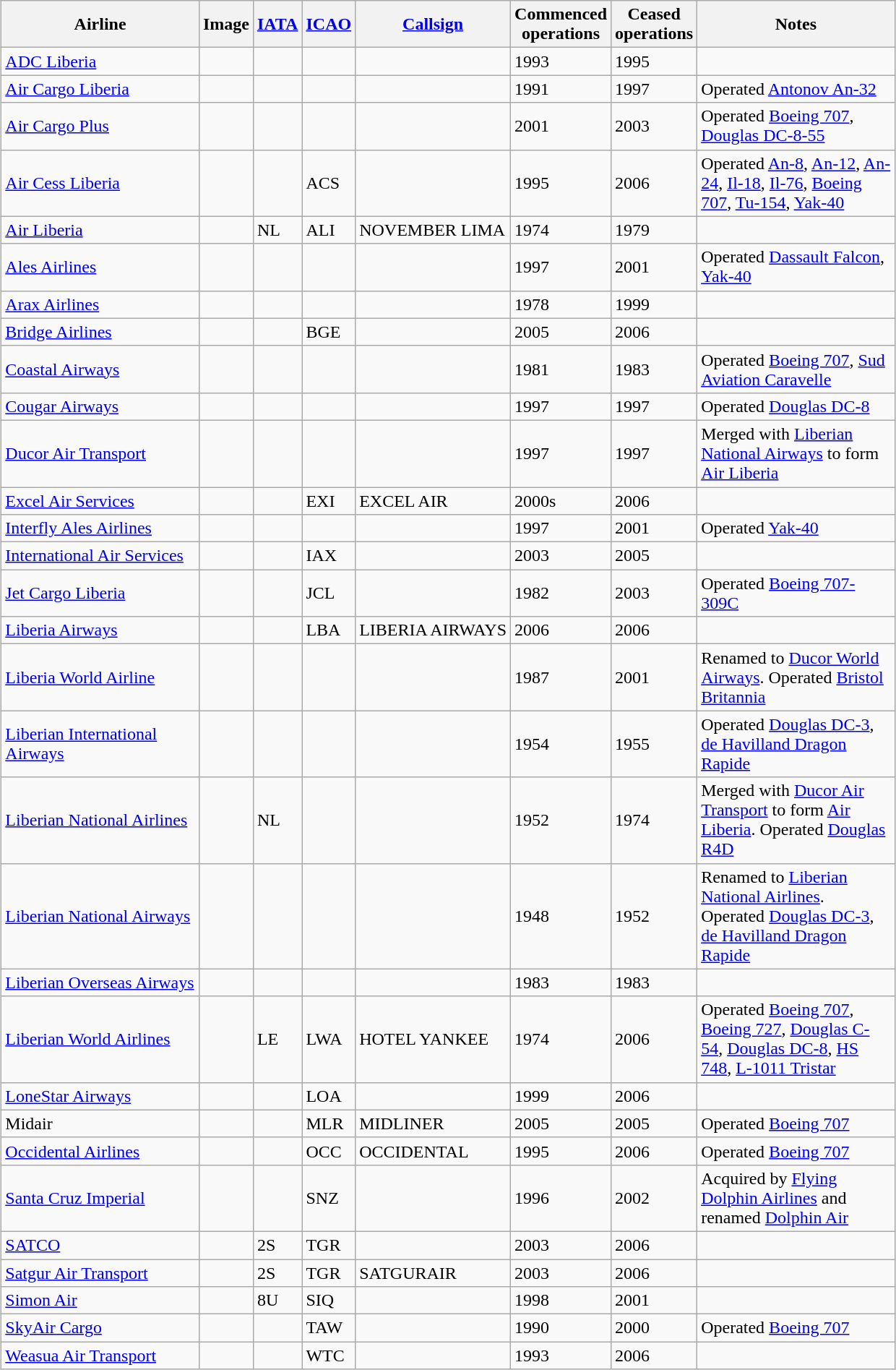<table class="wikitable sortable" style="border-collapse:collapse; margin:auto;" border="1" cellpadding="3">
<tr valign="middle">
<th style="width:175px;">Airline</th>
<th>Image</th>
<th><a href='#'>IATA</a></th>
<th><a href='#'>ICAO</a></th>
<th><a href='#'>Callsign</a></th>
<th>Commenced<br>operations</th>
<th>Ceased<br>operations</th>
<th style="width:175px;">Notes</th>
</tr>
<tr>
<td><a href='#'>ADC Liberia</a></td>
<td></td>
<td></td>
<td></td>
<td></td>
<td>1993</td>
<td>1995</td>
<td></td>
</tr>
<tr>
<td><a href='#'>Air Cargo Liberia</a></td>
<td></td>
<td></td>
<td></td>
<td></td>
<td>1991</td>
<td>1997</td>
<td>Operated <a href='#'>Antonov An-32</a></td>
</tr>
<tr>
<td><a href='#'>Air Cargo Plus</a></td>
<td></td>
<td></td>
<td></td>
<td></td>
<td>2001</td>
<td>2003</td>
<td>Operated <a href='#'>Boeing 707</a>, <a href='#'>Douglas DC-8-55</a></td>
</tr>
<tr>
<td><a href='#'>Air Cess Liberia</a></td>
<td></td>
<td></td>
<td>ACS</td>
<td></td>
<td>1995</td>
<td>2006</td>
<td>Operated <a href='#'>An-8</a>, <a href='#'>An-12</a>, <a href='#'>An-24</a>, <a href='#'>Il-18</a>, <a href='#'>Il-76</a>, <a href='#'>Boeing 707</a>, <a href='#'>Tu-154</a>, <a href='#'>Yak-40</a></td>
</tr>
<tr>
<td><a href='#'>Air Liberia</a></td>
<td></td>
<td>NL</td>
<td>ALI</td>
<td>NOVEMBER LIMA</td>
<td>1974</td>
<td>1979</td>
<td></td>
</tr>
<tr>
<td><a href='#'>Ales Airlines</a></td>
<td></td>
<td></td>
<td></td>
<td></td>
<td>1997</td>
<td>2001</td>
<td>Operated <a href='#'>Dassault Falcon</a>, <a href='#'>Yak-40</a></td>
</tr>
<tr>
<td><a href='#'>Arax Airlines</a></td>
<td></td>
<td></td>
<td></td>
<td></td>
<td>1978</td>
<td>1999</td>
<td></td>
</tr>
<tr>
<td><a href='#'>Bridge Airlines</a></td>
<td></td>
<td></td>
<td>BGE</td>
<td></td>
<td>2005</td>
<td>2006</td>
<td></td>
</tr>
<tr>
<td><a href='#'>Coastal Airways</a></td>
<td></td>
<td></td>
<td></td>
<td></td>
<td>1981</td>
<td>1983</td>
<td>Operated <a href='#'>Boeing 707</a>, <a href='#'>Sud Aviation Caravelle</a></td>
</tr>
<tr>
<td><a href='#'>Cougar Airways</a></td>
<td></td>
<td></td>
<td></td>
<td></td>
<td>1997</td>
<td>1997</td>
<td>Operated <a href='#'>Douglas DC-8</a></td>
</tr>
<tr>
<td><a href='#'>Ducor Air Transport</a></td>
<td></td>
<td></td>
<td></td>
<td></td>
<td>1997</td>
<td>1997</td>
<td>Merged with <a href='#'>Liberian National Airways</a> to form <a href='#'>Air Liberia</a></td>
</tr>
<tr>
<td><a href='#'>Excel Air Services</a></td>
<td></td>
<td></td>
<td>EXI</td>
<td>EXCEL AIR</td>
<td>2000s</td>
<td>2006</td>
<td></td>
</tr>
<tr>
<td><a href='#'>Interfly Ales Airlines</a></td>
<td></td>
<td></td>
<td></td>
<td></td>
<td>1997</td>
<td>2001</td>
<td>Operated <a href='#'>Yak-40</a></td>
</tr>
<tr>
<td><a href='#'>International Air Services</a></td>
<td></td>
<td></td>
<td>IAX</td>
<td></td>
<td>2003</td>
<td>2005</td>
<td></td>
</tr>
<tr>
<td><a href='#'>Jet Cargo Liberia</a></td>
<td></td>
<td></td>
<td>JCL</td>
<td></td>
<td>1982</td>
<td>2003</td>
<td>Operated <a href='#'>Boeing 707-309C</a></td>
</tr>
<tr>
<td><a href='#'>Liberia Airways</a></td>
<td></td>
<td></td>
<td>LBA</td>
<td>LIBERIA AIRWAYS</td>
<td>2006</td>
<td>2006</td>
<td></td>
</tr>
<tr>
<td><a href='#'>Liberia World Airline</a></td>
<td></td>
<td></td>
<td></td>
<td></td>
<td>1987</td>
<td>2001</td>
<td>Renamed to <a href='#'>Ducor World Airways</a>. Operated <a href='#'>Bristol Britannia</a></td>
</tr>
<tr>
<td><a href='#'>Liberian International Airways</a></td>
<td></td>
<td></td>
<td></td>
<td></td>
<td>1954</td>
<td>1955</td>
<td>Operated <a href='#'>Douglas DC-3</a>, <a href='#'>de Havilland Dragon Rapide</a></td>
</tr>
<tr>
<td><a href='#'>Liberian National Airlines</a></td>
<td></td>
<td>NL</td>
<td></td>
<td></td>
<td>1952</td>
<td>1974</td>
<td>Merged with <a href='#'>Ducor Air Transport</a> to form <a href='#'>Air Liberia</a>. Operated <a href='#'>Douglas R4D</a></td>
</tr>
<tr>
<td><a href='#'>Liberian National Airways</a></td>
<td></td>
<td></td>
<td></td>
<td></td>
<td>1948</td>
<td>1952</td>
<td>Renamed to <a href='#'>Liberian National Airlines</a>. Operated <a href='#'>Douglas DC-3</a>, <a href='#'>de Havilland Dragon Rapide</a></td>
</tr>
<tr>
<td><a href='#'>Liberian Overseas Airways</a></td>
<td></td>
<td></td>
<td></td>
<td></td>
<td>1983</td>
<td>1983</td>
<td></td>
</tr>
<tr>
<td><a href='#'>Liberian World Airlines</a></td>
<td></td>
<td>LE</td>
<td>LWA</td>
<td>HOTEL YANKEE</td>
<td>1974</td>
<td>2006</td>
<td>Operated <a href='#'>Boeing 707</a>, <a href='#'>Boeing 727</a>, <a href='#'>Douglas C-54</a>, <a href='#'>Douglas DC-8</a>, <a href='#'>HS 748</a>, <a href='#'>L-1011 Tristar</a></td>
</tr>
<tr>
<td><a href='#'>LoneStar Airways</a></td>
<td></td>
<td></td>
<td>LOA</td>
<td></td>
<td>1999</td>
<td>2006</td>
<td></td>
</tr>
<tr>
<td>Midair</td>
<td></td>
<td></td>
<td>MLR</td>
<td>MIDLINER</td>
<td>2005</td>
<td>2005</td>
<td>Operated <a href='#'>Boeing 707</a></td>
</tr>
<tr>
<td><a href='#'>Occidental Airlines</a></td>
<td></td>
<td></td>
<td>OCC</td>
<td>OCCIDENTAL</td>
<td>1995</td>
<td>2006</td>
<td>Operated <a href='#'>Boeing 707</a></td>
</tr>
<tr>
<td><a href='#'>Santa Cruz Imperial</a></td>
<td></td>
<td></td>
<td>SNZ</td>
<td></td>
<td>1996</td>
<td>2002</td>
<td>Acquired by <a href='#'>Flying Dolphin Airlines</a> and renamed <a href='#'>Dolphin Air</a></td>
</tr>
<tr>
<td><a href='#'>SATCO</a></td>
<td></td>
<td>2S</td>
<td>TGR</td>
<td></td>
<td>2003</td>
<td>2006</td>
<td></td>
</tr>
<tr>
<td><a href='#'>Satgur Air Transport</a></td>
<td></td>
<td>2S</td>
<td>TGR</td>
<td>SATGURAIR</td>
<td>2003</td>
<td>2006</td>
<td></td>
</tr>
<tr>
<td><a href='#'>Simon Air</a></td>
<td></td>
<td>8U</td>
<td>SIQ</td>
<td></td>
<td>1998</td>
<td>2001</td>
<td></td>
</tr>
<tr>
<td><a href='#'>SkyAir Cargo</a></td>
<td></td>
<td></td>
<td>TAW</td>
<td></td>
<td>1990</td>
<td>2000</td>
<td>Operated <a href='#'>Boeing 707</a></td>
</tr>
<tr>
<td><a href='#'>Weasua Air Transport</a></td>
<td></td>
<td></td>
<td>WTC</td>
<td></td>
<td>1993</td>
<td>2006</td>
<td></td>
</tr>
</table>
